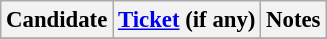<table class="wikitable" style="font-size: 95%">
<tr>
<th>Candidate</th>
<th><a href='#'>Ticket</a> (if any)</th>
<th>Notes</th>
</tr>
<tr>
</tr>
</table>
